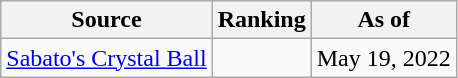<table class="wikitable" style="text-align:center">
<tr>
<th>Source</th>
<th>Ranking</th>
<th>As of</th>
</tr>
<tr>
<td align=left><a href='#'>Sabato's Crystal Ball</a></td>
<td></td>
<td>May 19, 2022</td>
</tr>
</table>
